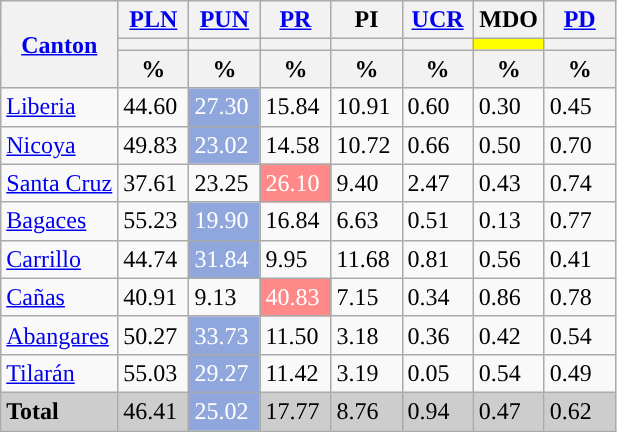<table class="wikitable mw-collapsible mw-collapsed">
<tr>
<th rowspan="3"><a href='#'>Canton</a></th>
<th colspan="1" width="40px"><a href='#'>PLN</a></th>
<th colspan="1" width="40px"><a href='#'>PUN</a></th>
<th colspan="1" width="40px"><a href='#'>PR</a></th>
<th colspan="1" width="40px">PI</th>
<th colspan="1" width="40px"><a href='#'>UCR</a></th>
<th colspan="1" width="40px">MDO</th>
<th colspan="1" width="40px"><a href='#'>PD</a></th>
</tr>
<tr>
<th style="background:"></th>
<th style="background:"></th>
<th style="background:"></th>
<th style="background:"></th>
<th style="background:"></th>
<th style="background:yellow"></th>
<th style="background:"></th>
</tr>
<tr>
<th data-sort-type="number">%</th>
<th data-sort-type="number">%</th>
<th data-sort-type="number">%</th>
<th data-sort-type="number">%</th>
<th data-sort-type="number">%</th>
<th data-sort-type="number">%</th>
<th data-sort-type="number">%</th>
</tr>
<tr>
<td align="left"><a href='#'>Liberia</a></td>
<td style="background:">44.60</td>
<td style="background:#8fa7dc; color:white;">27.30</td>
<td>15.84</td>
<td>10.91</td>
<td>0.60</td>
<td>0.30</td>
<td>0.45</td>
</tr>
<tr>
<td align="left"><a href='#'>Nicoya</a></td>
<td style="background:">49.83</td>
<td style="background:#8fa7dc; color:white;">23.02</td>
<td>14.58</td>
<td>10.72</td>
<td>0.66</td>
<td>0.50</td>
<td>0.70</td>
</tr>
<tr>
<td align="left"><a href='#'>Santa Cruz</a></td>
<td style="background:">37.61</td>
<td>23.25</td>
<td style="background:#ff8989; color:white;">26.10</td>
<td>9.40</td>
<td>2.47</td>
<td>0.43</td>
<td>0.74</td>
</tr>
<tr>
<td align="left"><a href='#'>Bagaces</a></td>
<td style="background:">55.23</td>
<td style="background:#8fa7dc; color:white;">19.90</td>
<td>16.84</td>
<td>6.63</td>
<td>0.51</td>
<td>0.13</td>
<td>0.77</td>
</tr>
<tr>
<td align="left"><a href='#'>Carrillo</a></td>
<td style="background:">44.74</td>
<td style="background:#8fa7dc; color:white;">31.84</td>
<td>9.95</td>
<td>11.68</td>
<td>0.81</td>
<td>0.56</td>
<td>0.41</td>
</tr>
<tr>
<td align="left"><a href='#'>Cañas</a></td>
<td style="background:">40.91</td>
<td>9.13</td>
<td style="background:#ff8989; color:white;">40.83</td>
<td>7.15</td>
<td>0.34</td>
<td>0.86</td>
<td>0.78</td>
</tr>
<tr>
<td align="left"><a href='#'>Abangares</a></td>
<td style="background:">50.27</td>
<td style="background:#8fa7dc; color:white;">33.73</td>
<td>11.50</td>
<td>3.18</td>
<td>0.36</td>
<td>0.42</td>
<td>0.54</td>
</tr>
<tr>
<td align="left"><a href='#'>Tilarán</a></td>
<td style="background:">55.03</td>
<td style="background:#8fa7dc; color:white;">29.27</td>
<td>11.42</td>
<td>3.19</td>
<td>0.05</td>
<td>0.54</td>
<td>0.49</td>
</tr>
<tr style="background:#CDCDCD;">
<td align="left"><strong>Total</strong></td>
<td style="background:">46.41</td>
<td style="background:#8fa7dc; color:white;">25.02</td>
<td>17.77</td>
<td>8.76</td>
<td>0.94</td>
<td>0.47</td>
<td>0.62</td>
</tr>
</table>
